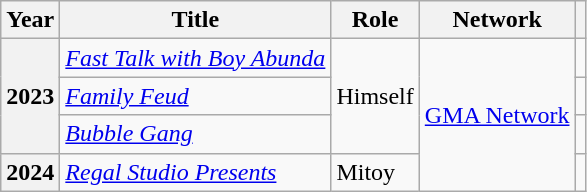<table class="wikitable sortable plainrowheaders">
<tr>
<th Scope="col">Year</th>
<th Scope="col">Title</th>
<th Scope="col">Role</th>
<th Scope="col">Network</th>
<th Scope="col"></th>
</tr>
<tr>
<th rowspan="3" scope="row">2023</th>
<td><em><a href='#'>Fast Talk with Boy Abunda</a></em></td>
<td rowspan="3">Himself</td>
<td rowspan="4"><a href='#'>GMA Network</a></td>
<td></td>
</tr>
<tr>
<td><em><a href='#'>Family Feud</a></em></td>
<td></td>
</tr>
<tr>
<td><em><a href='#'>Bubble Gang</a></em></td>
<td></td>
</tr>
<tr>
<th Scope="row">2024</th>
<td><em><a href='#'>Regal Studio Presents</a></em></td>
<td>Mitoy</td>
<td></td>
</tr>
</table>
